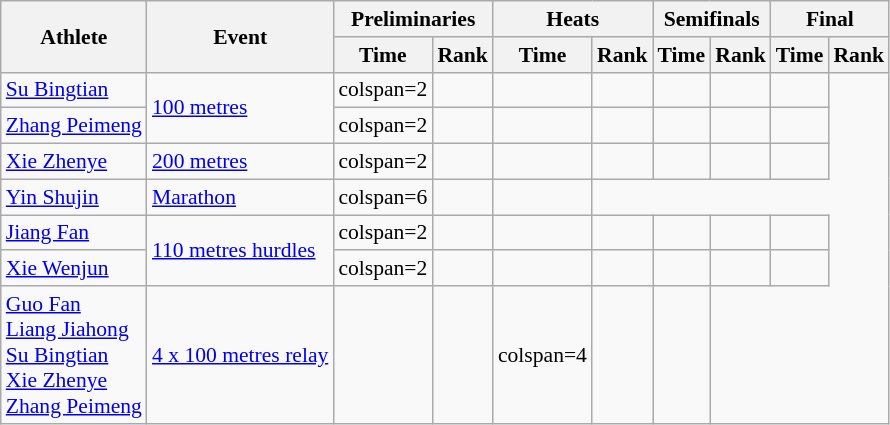<table class=wikitable style="font-size:90%;">
<tr>
<th rowspan="2">Athlete</th>
<th rowspan="2">Event</th>
<th colspan="2">Preliminaries</th>
<th colspan="2">Heats</th>
<th colspan="2">Semifinals</th>
<th colspan="2">Final</th>
</tr>
<tr>
<th>Time</th>
<th>Rank</th>
<th>Time</th>
<th>Rank</th>
<th>Time</th>
<th>Rank</th>
<th>Time</th>
<th>Rank</th>
</tr>
<tr style="border-top: single;">
<td><a href='#'>Su Bingtian</a></td>
<td rowspan=2><a href='#'>100 metres</a></td>
<td>colspan=2 </td>
<td align=center></td>
<td align=center></td>
<td align=center></td>
<td align=center></td>
<td align=center></td>
<td align=center></td>
</tr>
<tr>
<td><a href='#'>Zhang Peimeng</a></td>
<td>colspan=2 </td>
<td align=center></td>
<td align=center></td>
<td align=center></td>
<td align=center></td>
<td align=center></td>
<td align=center></td>
</tr>
<tr>
<td><a href='#'>Xie Zhenye</a></td>
<td><a href='#'>200 metres</a></td>
<td>colspan=2 </td>
<td align=center></td>
<td align=center></td>
<td align=center></td>
<td align=center></td>
<td align=center></td>
<td align=center></td>
</tr>
<tr>
<td><a href='#'>Yin Shujin</a></td>
<td><a href='#'>Marathon</a></td>
<td>colspan=6 </td>
<td align=center></td>
<td align=center></td>
</tr>
<tr>
<td><a href='#'>Jiang Fan</a></td>
<td rowspan=2><a href='#'>110 metres hurdles</a></td>
<td>colspan=2 </td>
<td align=center></td>
<td align=center></td>
<td align=center></td>
<td align=center></td>
<td align=center></td>
<td align=center></td>
</tr>
<tr>
<td><a href='#'>Xie Wenjun</a></td>
<td>colspan=2 </td>
<td align=center></td>
<td align=center></td>
<td align=center></td>
<td align=center></td>
<td align=center></td>
<td align=center></td>
</tr>
<tr>
<td><a href='#'>Guo Fan</a><br><a href='#'>Liang Jiahong</a><br><a href='#'>Su Bingtian</a><br><a href='#'>Xie Zhenye</a><br><a href='#'>Zhang Peimeng</a></td>
<td><a href='#'>4 x 100 metres relay</a></td>
<td align=center></td>
<td align=center></td>
<td>colspan=4 </td>
<td align=center></td>
<td align=center></td>
</tr>
</table>
